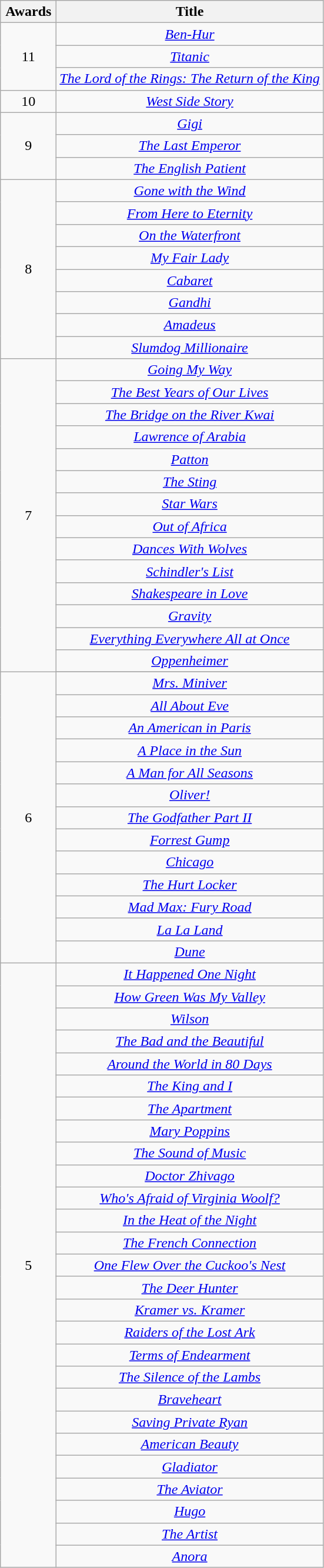<table class="wikitable" style="text-align: center;">
<tr>
<th scope="col" width="56">Awards</th>
<th scope="col" align="center">Title</th>
</tr>
<tr>
<td rowspan="3" style="text-align:center">11</td>
<td><em><a href='#'>Ben-Hur</a></em></td>
</tr>
<tr>
<td><em><a href='#'>Titanic</a></em></td>
</tr>
<tr>
<td><em><a href='#'>The Lord of the Rings: The Return of the King</a></em></td>
</tr>
<tr>
<td style="text-align:center">10</td>
<td><em><a href='#'>West Side Story</a></em></td>
</tr>
<tr>
<td rowspan="3" style="text-align:center">9</td>
<td><em><a href='#'>Gigi</a></em></td>
</tr>
<tr>
<td><em><a href='#'>The Last Emperor</a></em></td>
</tr>
<tr>
<td><em><a href='#'>The English Patient</a></em></td>
</tr>
<tr>
<td rowspan="8" style="text-align:center">8</td>
<td><em><a href='#'>Gone with the Wind</a></em></td>
</tr>
<tr>
<td><em><a href='#'>From Here to Eternity</a></em></td>
</tr>
<tr>
<td><em><a href='#'>On the Waterfront</a></em></td>
</tr>
<tr>
<td><em><a href='#'>My Fair Lady</a></em></td>
</tr>
<tr>
<td><em><a href='#'>Cabaret</a></em></td>
</tr>
<tr>
<td><em><a href='#'>Gandhi</a></em></td>
</tr>
<tr>
<td><em><a href='#'>Amadeus</a></em></td>
</tr>
<tr>
<td><em><a href='#'>Slumdog Millionaire</a></em></td>
</tr>
<tr>
<td rowspan="14" style="text-align:center">7</td>
<td><em><a href='#'>Going My Way</a></em></td>
</tr>
<tr>
<td><em><a href='#'>The Best Years of Our Lives</a></em></td>
</tr>
<tr>
<td><em><a href='#'>The Bridge on the River Kwai</a></em></td>
</tr>
<tr>
<td><em><a href='#'>Lawrence of Arabia</a></em></td>
</tr>
<tr>
<td><em><a href='#'>Patton</a></em></td>
</tr>
<tr>
<td><em><a href='#'>The Sting</a></em></td>
</tr>
<tr>
<td><em><a href='#'>Star Wars</a></em></td>
</tr>
<tr>
<td><em><a href='#'>Out of Africa</a></em></td>
</tr>
<tr>
<td><em><a href='#'>Dances With Wolves</a></em></td>
</tr>
<tr>
<td><em><a href='#'>Schindler's List</a></em></td>
</tr>
<tr>
<td><em><a href='#'>Shakespeare in Love</a></em></td>
</tr>
<tr>
<td><em><a href='#'>Gravity</a></em></td>
</tr>
<tr>
<td><em><a href='#'>Everything Everywhere All at Once</a></em></td>
</tr>
<tr>
<td><em><a href='#'>Oppenheimer</a></em></td>
</tr>
<tr>
<td rowspan="14" style="text-align:center">6</td>
</tr>
<tr>
<td><em><a href='#'>Mrs. Miniver</a></em></td>
</tr>
<tr>
<td><em><a href='#'>All About Eve</a></em></td>
</tr>
<tr>
<td><em><a href='#'>An American in Paris</a></em></td>
</tr>
<tr>
<td><em><a href='#'>A Place in the Sun</a></em></td>
</tr>
<tr>
<td><em><a href='#'>A Man for All Seasons</a></em></td>
</tr>
<tr>
<td><em><a href='#'>Oliver!</a></em></td>
</tr>
<tr>
<td><em><a href='#'>The Godfather Part II</a></em></td>
</tr>
<tr>
<td><em><a href='#'>Forrest Gump</a></em></td>
</tr>
<tr>
<td><em><a href='#'>Chicago</a></em></td>
</tr>
<tr>
<td><em><a href='#'>The Hurt Locker</a></em></td>
</tr>
<tr>
<td><em><a href='#'>Mad Max: Fury Road</a></em></td>
</tr>
<tr>
<td><em><a href='#'>La La Land</a></em></td>
</tr>
<tr>
<td><em><a href='#'>Dune</a></em></td>
</tr>
<tr>
<td rowspan="27" style="text-align:center">5</td>
<td><em><a href='#'>It Happened One Night</a></em></td>
</tr>
<tr>
<td><em><a href='#'>How Green Was My Valley</a></em></td>
</tr>
<tr>
<td><em><a href='#'>Wilson</a></em></td>
</tr>
<tr>
<td><em><a href='#'>The Bad and the Beautiful</a></em></td>
</tr>
<tr>
<td><em><a href='#'>Around the World in 80 Days</a></em></td>
</tr>
<tr>
<td><em><a href='#'>The King and I</a></em></td>
</tr>
<tr>
<td><em><a href='#'>The Apartment</a></em></td>
</tr>
<tr>
<td><em><a href='#'>Mary Poppins</a></em></td>
</tr>
<tr>
<td><em><a href='#'>The Sound of Music</a></em></td>
</tr>
<tr>
<td><em><a href='#'>Doctor Zhivago</a></em></td>
</tr>
<tr>
<td><em><a href='#'>Who's Afraid of Virginia Woolf?</a></em></td>
</tr>
<tr>
<td><em><a href='#'>In the Heat of the Night</a></em></td>
</tr>
<tr>
<td><em><a href='#'>The French Connection</a></em></td>
</tr>
<tr>
<td><em><a href='#'>One Flew Over the Cuckoo's Nest</a></em></td>
</tr>
<tr>
<td><em><a href='#'>The Deer Hunter</a></em></td>
</tr>
<tr>
<td><em><a href='#'>Kramer vs. Kramer</a></em></td>
</tr>
<tr>
<td><em><a href='#'>Raiders of the Lost Ark</a></em></td>
</tr>
<tr>
<td><em><a href='#'>Terms of Endearment</a></em></td>
</tr>
<tr>
<td><em><a href='#'>The Silence of the Lambs</a></em></td>
</tr>
<tr>
<td><em><a href='#'>Braveheart</a></em></td>
</tr>
<tr>
<td><em><a href='#'>Saving Private Ryan</a></em></td>
</tr>
<tr>
<td><em><a href='#'>American Beauty</a></em></td>
</tr>
<tr>
<td><em><a href='#'>Gladiator</a></em></td>
</tr>
<tr>
<td><em><a href='#'>The Aviator</a></em></td>
</tr>
<tr>
<td><em><a href='#'>Hugo</a></em></td>
</tr>
<tr>
<td><em><a href='#'>The Artist</a></em></td>
</tr>
<tr>
<td><em><a href='#'>Anora</a></em></td>
</tr>
</table>
